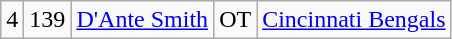<table class="wikitable" style="text-align:center">
<tr>
<td>4</td>
<td>139</td>
<td><a href='#'>D'Ante Smith</a></td>
<td>OT</td>
<td><a href='#'>Cincinnati Bengals</a></td>
</tr>
</table>
